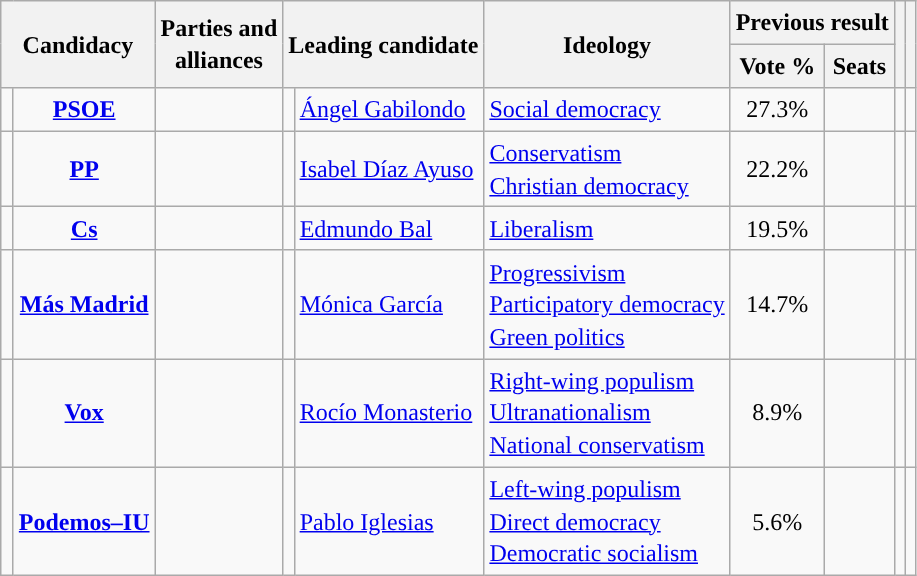<table class="wikitable" style="line-height:1.35em; text-align:left;">
<tr>
<th colspan="2" rowspan="2">Candidacy</th>
<th rowspan="2">Parties and<br>alliances</th>
<th colspan="2" rowspan="2">Leading candidate</th>
<th rowspan="2">Ideology</th>
<th colspan="2">Previous result</th>
<th rowspan="2"></th>
<th rowspan="2"></th>
</tr>
<tr>
<th>Vote %</th>
<th>Seats</th>
</tr>
<tr>
<td width="1" style="color:inherit;background:"></td>
<td align="center"><strong><a href='#'>PSOE</a></strong></td>
<td></td>
<td></td>
<td><a href='#'>Ángel Gabilondo</a></td>
<td><a href='#'>Social democracy</a></td>
<td align="center">27.3%</td>
<td></td>
<td></td>
<td><br></td>
</tr>
<tr>
<td style="color:inherit;background:"></td>
<td align="center"><strong><a href='#'>PP</a></strong></td>
<td></td>
<td></td>
<td><a href='#'>Isabel Díaz Ayuso</a></td>
<td><a href='#'>Conservatism</a><br><a href='#'>Christian democracy</a></td>
<td align="center">22.2%</td>
<td></td>
<td></td>
<td></td>
</tr>
<tr>
<td style="color:inherit;background:"></td>
<td align="center"><strong><a href='#'>Cs</a></strong></td>
<td></td>
<td></td>
<td><a href='#'>Edmundo Bal</a></td>
<td><a href='#'>Liberalism</a></td>
<td align="center">19.5%</td>
<td></td>
<td></td>
<td><br></td>
</tr>
<tr>
<td style="color:inherit;background:"></td>
<td align="center"><strong><a href='#'>Más Madrid</a></strong></td>
<td></td>
<td></td>
<td><a href='#'>Mónica García</a></td>
<td><a href='#'>Progressivism</a><br><a href='#'>Participatory democracy</a><br><a href='#'>Green politics</a></td>
<td align="center">14.7%</td>
<td></td>
<td></td>
<td><br></td>
</tr>
<tr>
<td style="color:inherit;background:"></td>
<td align="center"><strong><a href='#'>Vox</a></strong></td>
<td></td>
<td></td>
<td><a href='#'>Rocío Monasterio</a></td>
<td><a href='#'>Right-wing populism</a><br><a href='#'>Ultranationalism</a><br><a href='#'>National conservatism</a></td>
<td align="center">8.9%</td>
<td></td>
<td></td>
<td></td>
</tr>
<tr>
<td style="color:inherit;background:"></td>
<td align="center"><strong><a href='#'>Podemos–IU</a></strong></td>
<td></td>
<td></td>
<td><a href='#'>Pablo Iglesias</a></td>
<td><a href='#'>Left-wing populism</a><br><a href='#'>Direct democracy</a><br><a href='#'>Democratic socialism</a></td>
<td align="center">5.6%</td>
<td></td>
<td></td>
<td><br><br><br></td>
</tr>
</table>
